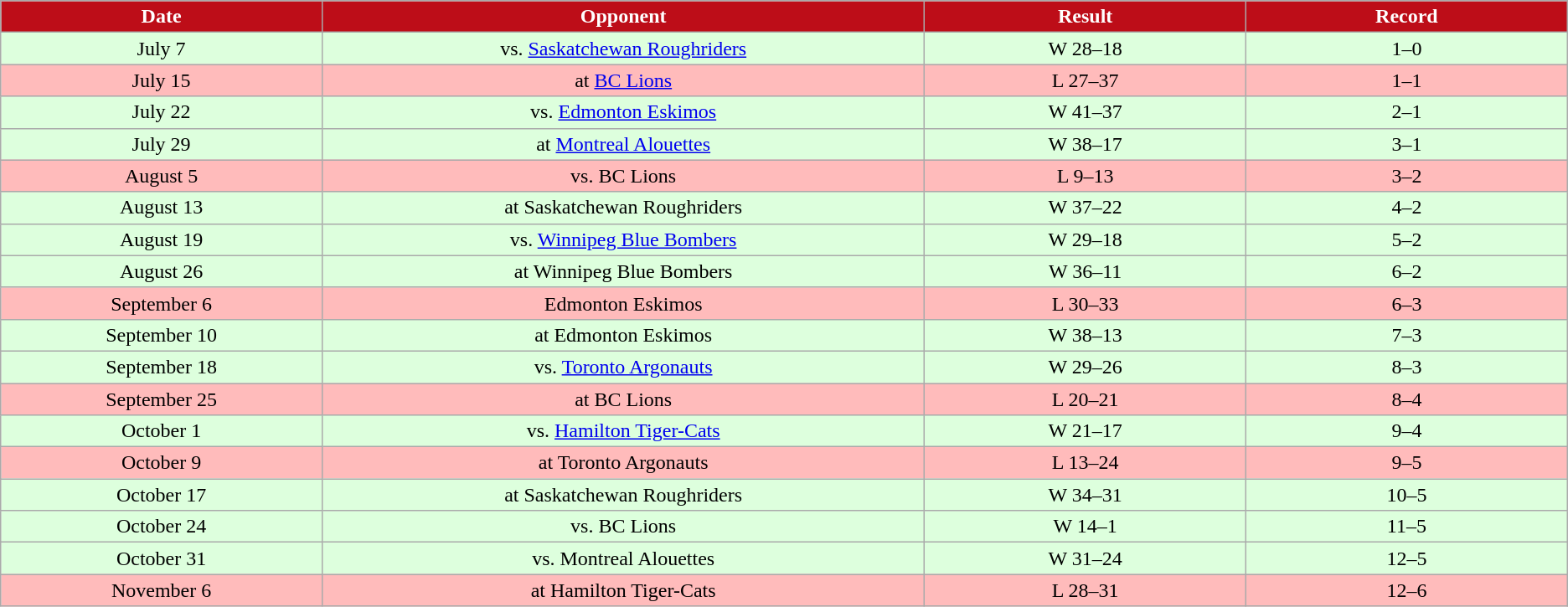<table class="wikitable sortable">
<tr>
<th style="background:#bd0d18;color:#FFFFFF;"  width="8%">Date</th>
<th style="background:#bd0d18;color:#FFFFFF;"  width="15%">Opponent</th>
<th style="background:#bd0d18;color:#FFFFFF;"  width="8%">Result</th>
<th style="background:#bd0d18;color:#FFFFFF;"  width="8%">Record</th>
</tr>
<tr align="center" bgcolor="#ddffdd">
<td>July 7</td>
<td>vs. <a href='#'>Saskatchewan Roughriders</a></td>
<td>W 28–18</td>
<td>1–0</td>
</tr>
<tr align="center" bgcolor="#ffbbbb">
<td>July 15</td>
<td>at <a href='#'>BC Lions</a></td>
<td>L 27–37</td>
<td>1–1</td>
</tr>
<tr align="center" bgcolor="#ddffdd">
<td>July 22</td>
<td>vs. <a href='#'>Edmonton Eskimos</a></td>
<td>W 41–37</td>
<td>2–1</td>
</tr>
<tr align="center" bgcolor="#ddffdd">
<td>July 29</td>
<td>at <a href='#'>Montreal Alouettes</a></td>
<td>W 38–17</td>
<td>3–1</td>
</tr>
<tr align="center" bgcolor="#ffbbbb">
<td>August 5</td>
<td>vs. BC Lions</td>
<td>L 9–13</td>
<td>3–2</td>
</tr>
<tr align="center" bgcolor="#ddffdd">
<td>August 13</td>
<td>at Saskatchewan Roughriders</td>
<td>W 37–22</td>
<td>4–2</td>
</tr>
<tr align="center" bgcolor="#ddffdd">
<td>August 19</td>
<td>vs. <a href='#'>Winnipeg Blue Bombers</a></td>
<td>W 29–18</td>
<td>5–2</td>
</tr>
<tr align="center" bgcolor="#ddffdd">
<td>August 26</td>
<td>at Winnipeg Blue Bombers</td>
<td>W 36–11</td>
<td>6–2</td>
</tr>
<tr align="center" bgcolor="#ffbbbb">
<td>September 6</td>
<td>Edmonton Eskimos</td>
<td>L 30–33</td>
<td>6–3</td>
</tr>
<tr align="center" bgcolor="#ddffdd">
<td>September 10</td>
<td>at Edmonton Eskimos</td>
<td>W 38–13</td>
<td>7–3</td>
</tr>
<tr align="center" bgcolor="#ddffdd">
<td>September 18</td>
<td>vs. <a href='#'>Toronto Argonauts</a></td>
<td>W 29–26</td>
<td>8–3</td>
</tr>
<tr align="center" bgcolor="#ffbbbb">
<td>September 25</td>
<td>at BC Lions</td>
<td>L 20–21</td>
<td>8–4</td>
</tr>
<tr align="center" bgcolor="#ddffdd">
<td>October 1</td>
<td>vs. <a href='#'>Hamilton Tiger-Cats</a></td>
<td>W 21–17</td>
<td>9–4</td>
</tr>
<tr align="center" bgcolor="#ffbbbb">
<td>October 9</td>
<td>at Toronto Argonauts</td>
<td>L 13–24</td>
<td>9–5</td>
</tr>
<tr align="center" bgcolor="#ddffdd">
<td>October 17</td>
<td>at Saskatchewan Roughriders</td>
<td>W 34–31</td>
<td>10–5</td>
</tr>
<tr align="center" bgcolor="#ddffdd">
<td>October 24</td>
<td>vs. BC Lions</td>
<td>W 14–1</td>
<td>11–5</td>
</tr>
<tr align="center" bgcolor="#ddffdd">
<td>October 31</td>
<td>vs. Montreal Alouettes</td>
<td>W 31–24</td>
<td>12–5</td>
</tr>
<tr align="center" bgcolor="#ffbbbb">
<td>November 6</td>
<td>at Hamilton Tiger-Cats</td>
<td>L 28–31</td>
<td>12–6</td>
</tr>
</table>
